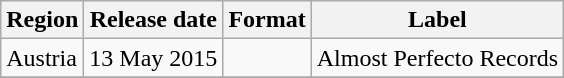<table class="wikitable">
<tr>
<th>Region</th>
<th>Release date</th>
<th>Format</th>
<th>Label</th>
</tr>
<tr>
<td>Austria</td>
<td>13 May 2015</td>
<td></td>
<td>Almost Perfecto Records</td>
</tr>
<tr>
</tr>
</table>
